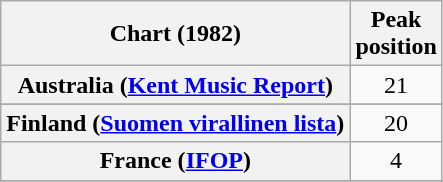<table class="wikitable sortable plainrowheaders" style="text-align:center">
<tr>
<th>Chart (1982)</th>
<th>Peak<br>position</th>
</tr>
<tr>
<th scope="row">Australia (<a href='#'>Kent Music Report</a>)</th>
<td>21</td>
</tr>
<tr>
</tr>
<tr>
</tr>
<tr>
<th scope="row">Finland (<a href='#'>Suomen virallinen lista</a>)</th>
<td>20</td>
</tr>
<tr>
<th scope="row">France (<a href='#'>IFOP</a>)</th>
<td>4</td>
</tr>
<tr>
</tr>
<tr>
</tr>
<tr>
</tr>
<tr>
</tr>
<tr>
</tr>
<tr>
</tr>
</table>
